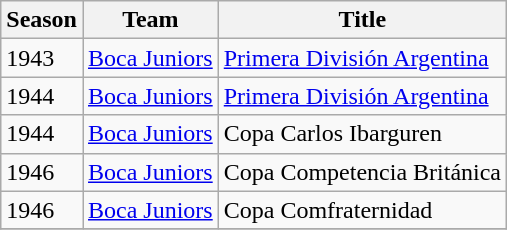<table class="wikitable">
<tr>
<th>Season</th>
<th>Team</th>
<th>Title</th>
</tr>
<tr>
<td>1943</td>
<td><a href='#'>Boca Juniors</a></td>
<td><a href='#'>Primera División Argentina</a></td>
</tr>
<tr>
<td>1944</td>
<td><a href='#'>Boca Juniors</a></td>
<td><a href='#'>Primera División Argentina</a></td>
</tr>
<tr>
<td>1944</td>
<td><a href='#'>Boca Juniors</a></td>
<td>Copa Carlos Ibarguren</td>
</tr>
<tr>
<td>1946</td>
<td><a href='#'>Boca Juniors</a></td>
<td>Copa Competencia Británica</td>
</tr>
<tr>
<td>1946</td>
<td><a href='#'>Boca Juniors</a></td>
<td>Copa Comfraternidad</td>
</tr>
<tr>
</tr>
</table>
